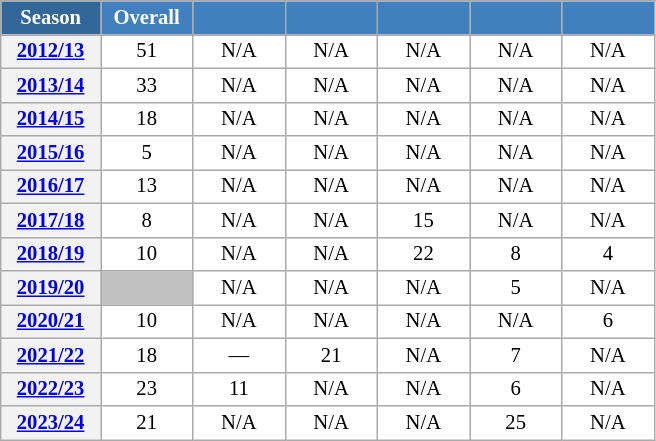<table class="wikitable" style="font-size:86%; text-align:center; border:grey solid 1px; border-collapse:collapse; background:#ffffff;">
<tr>
<th style="background-color:#369; color:white; width:60px;"> Season </th>
<th style="background-color:#4180be; color:white; width:55px;">Overall</th>
<th style="background-color:#4180be; color:white; width:55px;"></th>
<th style="background-color:#4180be; color:white; width:55px;"></th>
<th style="background-color:#4180be; color:white; width:55px;"></th>
<th style="background-color:#4180be; color:white; width:55px;"></th>
<th style="background-color:#4180be; color:white; width:55px;"></th>
</tr>
<tr>
<th scope=row align=center><a href='#'>2012/13</a></th>
<td align=center>51</td>
<td align=center>N/A</td>
<td align=center>N/A</td>
<td align=center>N/A</td>
<td align=center>N/A</td>
<td align=center>N/A</td>
</tr>
<tr>
<th scope=row align=center><a href='#'>2013/14</a></th>
<td align=center>33</td>
<td align=center>N/A</td>
<td align=center>N/A</td>
<td align=center>N/A</td>
<td align=center>N/A</td>
<td align=center>N/A</td>
</tr>
<tr>
<th scope=row align=center><a href='#'>2014/15</a></th>
<td align=center>18</td>
<td align=center>N/A</td>
<td align=center>N/A</td>
<td align=center>N/A</td>
<td align=center>N/A</td>
<td align=center>N/A</td>
</tr>
<tr>
<th scope=row align=center><a href='#'>2015/16</a></th>
<td align=center>5</td>
<td align=center>N/A</td>
<td align=center>N/A</td>
<td align=center>N/A</td>
<td align=center>N/A</td>
<td align=center>N/A</td>
</tr>
<tr>
<th scope=row align=center><a href='#'>2016/17</a></th>
<td align=center>13</td>
<td align=center>N/A</td>
<td align=center>N/A</td>
<td align=center>N/A</td>
<td align=center>N/A</td>
<td align=center>N/A</td>
</tr>
<tr>
<th scope=row align=center><a href='#'>2017/18</a></th>
<td align=center>8</td>
<td align=center>N/A</td>
<td align=center>N/A</td>
<td align=center>15</td>
<td align=center>N/A</td>
<td align=center>N/A</td>
</tr>
<tr>
<th scope=row align=center><a href='#'>2018/19</a></th>
<td align=center>10</td>
<td align=center>N/A</td>
<td align=center>N/A</td>
<td align=center>22</td>
<td align=center>8</td>
<td align=center>4</td>
</tr>
<tr>
<th scope=row align=center><a href='#'>2019/20</a></th>
<td align=center bgcolor=silver></td>
<td align=center>N/A</td>
<td align=center>N/A</td>
<td align=center>N/A</td>
<td align=center>5</td>
<td align=center>N/A</td>
</tr>
<tr>
<th scope=row align=center><a href='#'>2020/21</a></th>
<td align=center>10</td>
<td align=center>N/A</td>
<td align=center>N/A</td>
<td align=center>N/A</td>
<td align=center>N/A</td>
<td align=center>6</td>
</tr>
<tr>
<th scope=row align=center><a href='#'>2021/22</a></th>
<td align=center>18</td>
<td align=center>—</td>
<td align=center>21</td>
<td align=center>N/A</td>
<td align=center>7</td>
<td align=center>N/A</td>
</tr>
<tr>
<th scope=row align=center><a href='#'>2022/23</a></th>
<td align=center>23</td>
<td align=center>11</td>
<td align=center>N/A</td>
<td align=center>N/A</td>
<td align=center>6</td>
<td align=center>N/A</td>
</tr>
<tr>
<th scope=row align=center><a href='#'>2023/24</a></th>
<td align=center>21</td>
<td align=center>N/A</td>
<td align=center>N/A</td>
<td align=center>N/A</td>
<td align=center>25</td>
<td align=center>N/A</td>
</tr>
</table>
